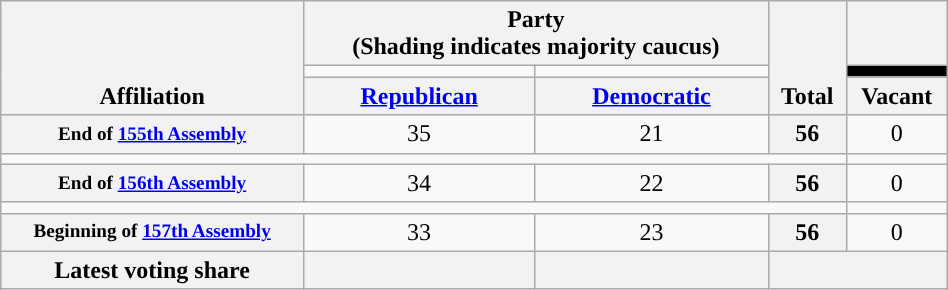<table class=wikitable style="text-align:center; width:50%">
<tr style="vertical-align:bottom;">
<th rowspan=3>Affiliation</th>
<th colspan=2>Party <div>(Shading indicates majority caucus)</div></th>
<th rowspan=3>Total</th>
<th></th>
</tr>
<tr style="height:5px">
<td style="background-color:"></td>
<td style="background-color:"></td>
<td style="background: black"></td>
</tr>
<tr>
<th><a href='#'>Republican</a></th>
<th><a href='#'>Democratic</a></th>
<th>Vacant</th>
</tr>
<tr>
<th nowrap style="font-size:80%">End of <a href='#'>155th Assembly</a></th>
<td>35</td>
<td>21</td>
<th>56</th>
<td>0</td>
</tr>
<tr>
<td colspan="4"></td>
</tr>
<tr>
<th nowrap style="font-size:80%">End of <a href='#'>156th Assembly</a></th>
<td>34</td>
<td>22</td>
<th>56</th>
<td>0</td>
</tr>
<tr>
<td colspan="4"></td>
</tr>
<tr>
<th nowrap style="font-size:80%">Beginning of <a href='#'>157th Assembly</a></th>
<td>33</td>
<td>23</td>
<th>56</th>
<td>0</td>
</tr>
<tr>
<th>Latest voting share</th>
<th></th>
<th></th>
<th colspan=2></th>
</tr>
</table>
